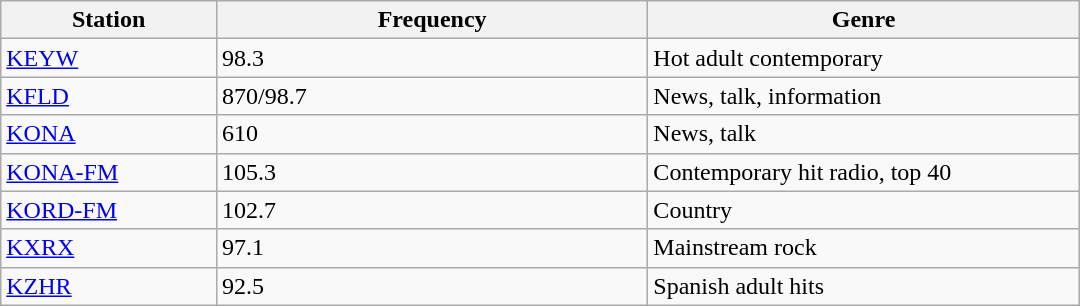<table class="wikitable" style="width:45em;">
<tr>
<th style="width:20%">Station</th>
<th style="width:40%">Frequency</th>
<th style="width:40%">Genre</th>
</tr>
<tr>
<td><a href='#'>KEYW</a></td>
<td>98.3</td>
<td>Hot adult contemporary</td>
</tr>
<tr>
<td><a href='#'>KFLD</a></td>
<td>870/98.7</td>
<td>News, talk, information</td>
</tr>
<tr>
<td><a href='#'>KONA</a></td>
<td>610</td>
<td>News, talk</td>
</tr>
<tr>
<td><a href='#'>KONA-FM</a></td>
<td>105.3</td>
<td>Contemporary hit radio, top 40</td>
</tr>
<tr>
<td><a href='#'>KORD-FM</a></td>
<td>102.7</td>
<td>Country</td>
</tr>
<tr>
<td><a href='#'>KXRX</a></td>
<td>97.1</td>
<td>Mainstream rock</td>
</tr>
<tr>
<td><a href='#'>KZHR</a></td>
<td>92.5</td>
<td>Spanish adult hits</td>
</tr>
</table>
